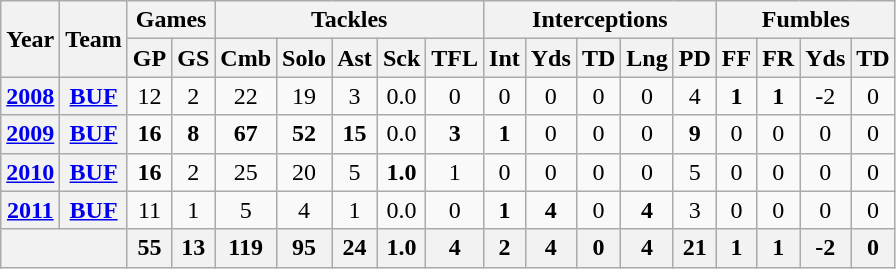<table class="wikitable" style="text-align:center">
<tr>
<th rowspan="2">Year</th>
<th rowspan="2">Team</th>
<th colspan="2">Games</th>
<th colspan="5">Tackles</th>
<th colspan="5">Interceptions</th>
<th colspan="4">Fumbles</th>
</tr>
<tr>
<th>GP</th>
<th>GS</th>
<th>Cmb</th>
<th>Solo</th>
<th>Ast</th>
<th>Sck</th>
<th>TFL</th>
<th>Int</th>
<th>Yds</th>
<th>TD</th>
<th>Lng</th>
<th>PD</th>
<th>FF</th>
<th>FR</th>
<th>Yds</th>
<th>TD</th>
</tr>
<tr>
<th><a href='#'>2008</a></th>
<th><a href='#'>BUF</a></th>
<td>12</td>
<td>2</td>
<td>22</td>
<td>19</td>
<td>3</td>
<td>0.0</td>
<td>0</td>
<td>0</td>
<td>0</td>
<td>0</td>
<td>0</td>
<td>4</td>
<td><strong>1</strong></td>
<td><strong>1</strong></td>
<td>-2</td>
<td>0</td>
</tr>
<tr>
<th><a href='#'>2009</a></th>
<th><a href='#'>BUF</a></th>
<td><strong>16</strong></td>
<td><strong>8</strong></td>
<td><strong>67</strong></td>
<td><strong>52</strong></td>
<td><strong>15</strong></td>
<td>0.0</td>
<td><strong>3</strong></td>
<td><strong>1</strong></td>
<td>0</td>
<td>0</td>
<td>0</td>
<td><strong>9</strong></td>
<td>0</td>
<td>0</td>
<td>0</td>
<td>0</td>
</tr>
<tr>
<th><a href='#'>2010</a></th>
<th><a href='#'>BUF</a></th>
<td><strong>16</strong></td>
<td>2</td>
<td>25</td>
<td>20</td>
<td>5</td>
<td><strong>1.0</strong></td>
<td>1</td>
<td>0</td>
<td>0</td>
<td>0</td>
<td>0</td>
<td>5</td>
<td>0</td>
<td>0</td>
<td>0</td>
<td>0</td>
</tr>
<tr>
<th><a href='#'>2011</a></th>
<th><a href='#'>BUF</a></th>
<td>11</td>
<td>1</td>
<td>5</td>
<td>4</td>
<td>1</td>
<td>0.0</td>
<td>0</td>
<td><strong>1</strong></td>
<td><strong>4</strong></td>
<td>0</td>
<td><strong>4</strong></td>
<td>3</td>
<td>0</td>
<td>0</td>
<td>0</td>
<td>0</td>
</tr>
<tr>
<th colspan="2"></th>
<th>55</th>
<th>13</th>
<th>119</th>
<th>95</th>
<th>24</th>
<th>1.0</th>
<th>4</th>
<th>2</th>
<th>4</th>
<th>0</th>
<th>4</th>
<th>21</th>
<th>1</th>
<th>1</th>
<th>-2</th>
<th>0</th>
</tr>
</table>
